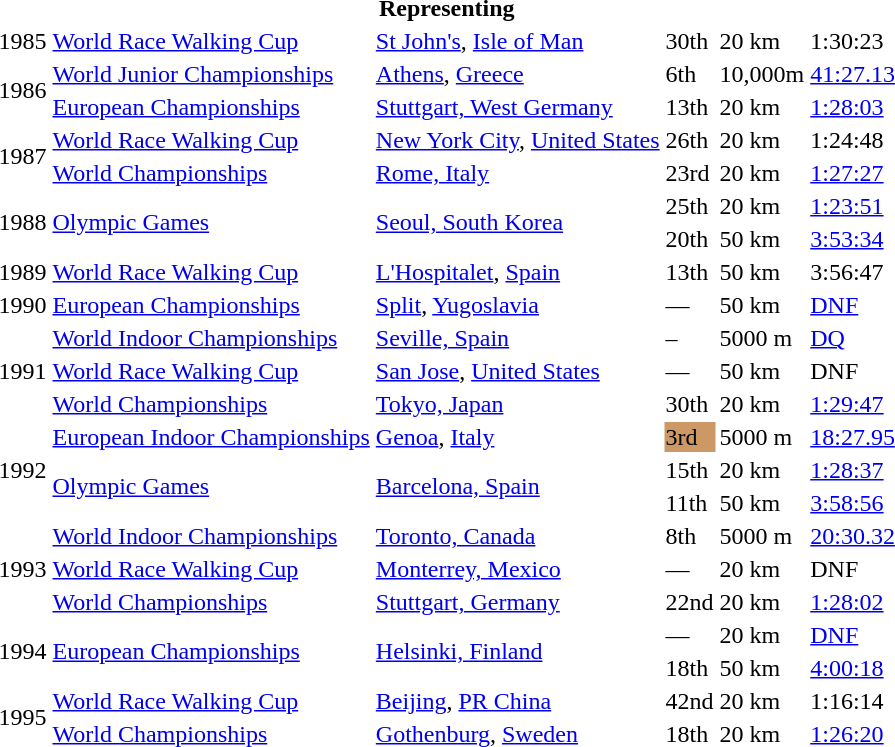<table>
<tr>
<th colspan="6">Representing </th>
</tr>
<tr>
<td>1985</td>
<td><a href='#'>World Race Walking Cup</a></td>
<td><a href='#'>St John's</a>, <a href='#'>Isle of Man</a></td>
<td>30th</td>
<td>20 km</td>
<td>1:30:23</td>
</tr>
<tr>
<td rowspan=2>1986</td>
<td><a href='#'>World Junior Championships</a></td>
<td><a href='#'>Athens</a>, <a href='#'>Greece</a></td>
<td>6th</td>
<td>10,000m</td>
<td><a href='#'>41:27.13</a></td>
</tr>
<tr>
<td><a href='#'>European Championships</a></td>
<td><a href='#'>Stuttgart, West Germany</a></td>
<td>13th</td>
<td>20 km</td>
<td><a href='#'>1:28:03</a></td>
</tr>
<tr>
<td rowspan=2>1987</td>
<td><a href='#'>World Race Walking Cup</a></td>
<td><a href='#'>New York City</a>, <a href='#'>United States</a></td>
<td>26th</td>
<td>20 km</td>
<td>1:24:48</td>
</tr>
<tr>
<td><a href='#'>World Championships</a></td>
<td><a href='#'>Rome, Italy</a></td>
<td>23rd</td>
<td>20 km</td>
<td><a href='#'>1:27:27</a></td>
</tr>
<tr>
<td rowspan=2>1988</td>
<td rowspan=2><a href='#'>Olympic Games</a></td>
<td rowspan=2><a href='#'>Seoul, South Korea</a></td>
<td>25th</td>
<td>20 km</td>
<td><a href='#'>1:23:51</a></td>
</tr>
<tr>
<td>20th</td>
<td>50 km</td>
<td><a href='#'>3:53:34</a></td>
</tr>
<tr>
<td>1989</td>
<td><a href='#'>World Race Walking Cup</a></td>
<td><a href='#'>L'Hospitalet</a>, <a href='#'>Spain</a></td>
<td>13th</td>
<td>50 km</td>
<td>3:56:47</td>
</tr>
<tr>
<td>1990</td>
<td><a href='#'>European Championships</a></td>
<td><a href='#'>Split</a>, <a href='#'>Yugoslavia</a></td>
<td>—</td>
<td>50 km</td>
<td><a href='#'>DNF</a></td>
</tr>
<tr>
<td rowspan=3>1991</td>
<td><a href='#'>World Indoor Championships</a></td>
<td><a href='#'>Seville, Spain</a></td>
<td>–</td>
<td>5000 m</td>
<td><a href='#'>DQ</a></td>
</tr>
<tr>
<td><a href='#'>World Race Walking Cup</a></td>
<td><a href='#'>San Jose</a>, <a href='#'>United States</a></td>
<td>—</td>
<td>50 km</td>
<td>DNF</td>
</tr>
<tr>
<td><a href='#'>World Championships</a></td>
<td><a href='#'>Tokyo, Japan</a></td>
<td>30th</td>
<td>20 km</td>
<td><a href='#'>1:29:47</a></td>
</tr>
<tr>
<td rowspan=3>1992</td>
<td><a href='#'>European Indoor Championships</a></td>
<td><a href='#'>Genoa</a>, <a href='#'>Italy</a></td>
<td bgcolor="cc9966">3rd</td>
<td>5000 m</td>
<td><a href='#'>18:27.95</a></td>
</tr>
<tr>
<td rowspan=2><a href='#'>Olympic Games</a></td>
<td rowspan=2><a href='#'>Barcelona, Spain</a></td>
<td>15th</td>
<td>20 km</td>
<td><a href='#'>1:28:37</a></td>
</tr>
<tr>
<td>11th</td>
<td>50 km</td>
<td><a href='#'>3:58:56</a></td>
</tr>
<tr>
<td rowspan=3>1993</td>
<td><a href='#'>World Indoor Championships</a></td>
<td><a href='#'>Toronto, Canada</a></td>
<td>8th</td>
<td>5000 m</td>
<td><a href='#'>20:30.32</a></td>
</tr>
<tr>
<td><a href='#'>World Race Walking Cup</a></td>
<td><a href='#'>Monterrey, Mexico</a></td>
<td>—</td>
<td>20 km</td>
<td>DNF</td>
</tr>
<tr>
<td><a href='#'>World Championships</a></td>
<td><a href='#'>Stuttgart, Germany</a></td>
<td>22nd</td>
<td>20 km</td>
<td><a href='#'>1:28:02</a></td>
</tr>
<tr>
<td rowspan=2>1994</td>
<td rowspan=2><a href='#'>European Championships</a></td>
<td rowspan=2><a href='#'>Helsinki, Finland</a></td>
<td>—</td>
<td>20 km</td>
<td><a href='#'>DNF</a></td>
</tr>
<tr>
<td>18th</td>
<td>50 km</td>
<td><a href='#'>4:00:18</a></td>
</tr>
<tr>
<td rowspan=2>1995</td>
<td><a href='#'>World Race Walking Cup</a></td>
<td><a href='#'>Beijing</a>, <a href='#'>PR China</a></td>
<td>42nd</td>
<td>20 km</td>
<td>1:16:14</td>
</tr>
<tr>
<td><a href='#'>World Championships</a></td>
<td><a href='#'>Gothenburg</a>, <a href='#'>Sweden</a></td>
<td>18th</td>
<td>20 km</td>
<td><a href='#'>1:26:20</a></td>
</tr>
</table>
